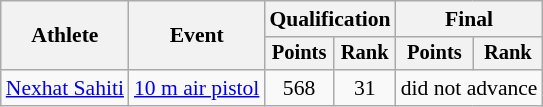<table class="wikitable" style="text-align:center; font-size:90%">
<tr>
<th rowspan=2>Athlete</th>
<th rowspan=2>Event</th>
<th colspan=2>Qualification</th>
<th colspan=2>Final</th>
</tr>
<tr style="font-size:95%">
<th>Points</th>
<th>Rank</th>
<th>Points</th>
<th>Rank</th>
</tr>
<tr>
<td align=left><a href='#'>Nexhat Sahiti</a></td>
<td align=left><a href='#'>10 m air pistol</a></td>
<td>568</td>
<td>31</td>
<td colspan=2>did not advance</td>
</tr>
</table>
